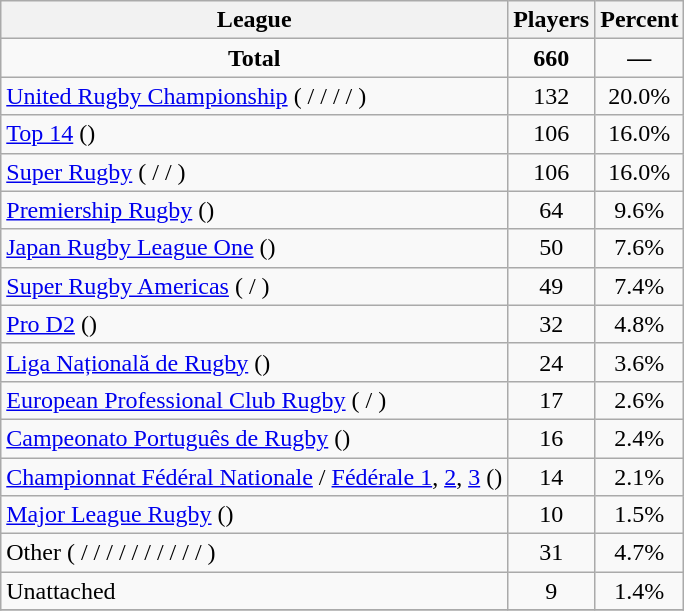<table class="wikitable sortable" style="text-align:center">
<tr>
<th>League</th>
<th>Players</th>
<th>Percent</th>
</tr>
<tr>
<td><strong>Total</strong></td>
<td><strong>660</strong></td>
<td><strong>—</strong></td>
</tr>
<tr>
<td align="left"><a href='#'>United Rugby Championship</a> ( /  /  /  / )</td>
<td>132</td>
<td>20.0%</td>
</tr>
<tr>
<td align="left"><a href='#'>Top 14</a> ()</td>
<td>106</td>
<td>16.0%</td>
</tr>
<tr>
<td align="left"><a href='#'>Super Rugby</a> ( /  / )</td>
<td>106</td>
<td>16.0%</td>
</tr>
<tr>
<td align="left"><a href='#'>Premiership Rugby</a> ()</td>
<td>64</td>
<td>9.6%</td>
</tr>
<tr>
<td align="left"><a href='#'>Japan Rugby League One</a> ()</td>
<td>50</td>
<td>7.6%</td>
</tr>
<tr>
<td align="left"><a href='#'>Super Rugby Americas</a> ( / )</td>
<td>49</td>
<td>7.4%</td>
</tr>
<tr>
<td align="left"><a href='#'>Pro D2</a> ()</td>
<td>32</td>
<td>4.8%</td>
</tr>
<tr>
<td align="left"><a href='#'>Liga Națională de Rugby</a> ()</td>
<td>24</td>
<td>3.6%</td>
</tr>
<tr>
<td align="left"><a href='#'>European Professional Club Rugby</a> ( / )</td>
<td>17</td>
<td>2.6%</td>
</tr>
<tr>
<td align="left"><a href='#'>Campeonato Português de Rugby</a> ()</td>
<td>16</td>
<td>2.4%</td>
</tr>
<tr>
<td align="left"><a href='#'>Championnat Fédéral Nationale</a> / <a href='#'>Fédérale 1</a>, <a href='#'>2</a>, <a href='#'>3</a> ()</td>
<td>14</td>
<td>2.1%</td>
</tr>
<tr>
<td align="left"><a href='#'>Major League Rugby</a> ()</td>
<td>10</td>
<td>1.5%</td>
</tr>
<tr>
<td align="left">Other ( /  /  /  /  /  /  /  /  /  / )</td>
<td>31</td>
<td>4.7%</td>
</tr>
<tr>
<td align="left">Unattached</td>
<td>9</td>
<td>1.4%</td>
</tr>
<tr>
</tr>
</table>
